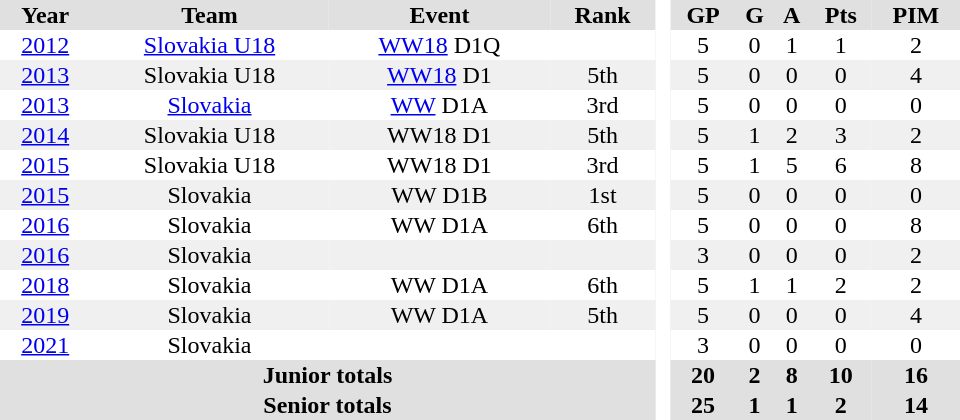<table border="0" cellpadding="1" cellspacing="0" style="text-align:center; width:40em">
<tr align="centre" bgcolor="#e0e0e0">
<th>Year</th>
<th>Team</th>
<th>Event</th>
<th>Rank</th>
<th rowspan="98" bgcolor="#ffffff"> </th>
<th>GP</th>
<th>G</th>
<th>A</th>
<th>Pts</th>
<th>PIM</th>
</tr>
<tr>
<td><a href='#'>2012</a></td>
<td><a href='#'>Slovakia U18</a></td>
<td><a href='#'>WW18</a> D1Q</td>
<td></td>
<td>5</td>
<td>0</td>
<td>1</td>
<td>1</td>
<td>2</td>
</tr>
<tr bgcolor="#f0f0f0">
<td><a href='#'>2013</a></td>
<td>Slovakia U18</td>
<td><a href='#'>WW18</a> D1</td>
<td>5th</td>
<td>5</td>
<td>0</td>
<td>0</td>
<td>0</td>
<td>4</td>
</tr>
<tr>
<td><a href='#'>2013</a></td>
<td><a href='#'>Slovakia</a></td>
<td><a href='#'>WW</a> D1A</td>
<td>3rd</td>
<td>5</td>
<td>0</td>
<td>0</td>
<td>0</td>
<td>0</td>
</tr>
<tr bgcolor="#f0f0f0">
<td><a href='#'>2014</a></td>
<td>Slovakia U18</td>
<td>WW18 D1</td>
<td>5th</td>
<td>5</td>
<td>1</td>
<td>2</td>
<td>3</td>
<td>2</td>
</tr>
<tr>
<td><a href='#'>2015</a></td>
<td>Slovakia U18</td>
<td>WW18 D1</td>
<td>3rd</td>
<td>5</td>
<td>1</td>
<td>5</td>
<td>6</td>
<td>8</td>
</tr>
<tr bgcolor="#f0f0f0">
<td><a href='#'>2015</a></td>
<td>Slovakia</td>
<td>WW D1B</td>
<td>1st</td>
<td>5</td>
<td>0</td>
<td>0</td>
<td>0</td>
<td>0</td>
</tr>
<tr>
<td><a href='#'>2016</a></td>
<td>Slovakia</td>
<td>WW D1A</td>
<td>6th</td>
<td>5</td>
<td>0</td>
<td>0</td>
<td>0</td>
<td>8</td>
</tr>
<tr bgcolor="#f0f0f0">
<td><a href='#'>2016</a></td>
<td>Slovakia</td>
<td></td>
<td></td>
<td>3</td>
<td>0</td>
<td>0</td>
<td>0</td>
<td>2</td>
</tr>
<tr>
<td><a href='#'>2018</a></td>
<td>Slovakia</td>
<td>WW D1A</td>
<td>6th</td>
<td>5</td>
<td>1</td>
<td>1</td>
<td>2</td>
<td>2</td>
</tr>
<tr bgcolor="#f0f0f0">
<td><a href='#'>2019</a></td>
<td>Slovakia</td>
<td>WW D1A</td>
<td>5th</td>
<td>5</td>
<td>0</td>
<td>0</td>
<td>0</td>
<td>4</td>
</tr>
<tr>
<td><a href='#'>2021</a></td>
<td>Slovakia</td>
<td></td>
<td></td>
<td>3</td>
<td>0</td>
<td>0</td>
<td>0</td>
<td>0</td>
</tr>
<tr align="centre" bgcolor="#e0e0e0">
<th colspan="4">Junior totals</th>
<th>20</th>
<th>2</th>
<th>8</th>
<th>10</th>
<th>16</th>
</tr>
<tr align="centre" bgcolor="#e0e0e0">
<th colspan="4">Senior totals</th>
<th>25</th>
<th>1</th>
<th>1</th>
<th>2</th>
<th>14</th>
</tr>
</table>
